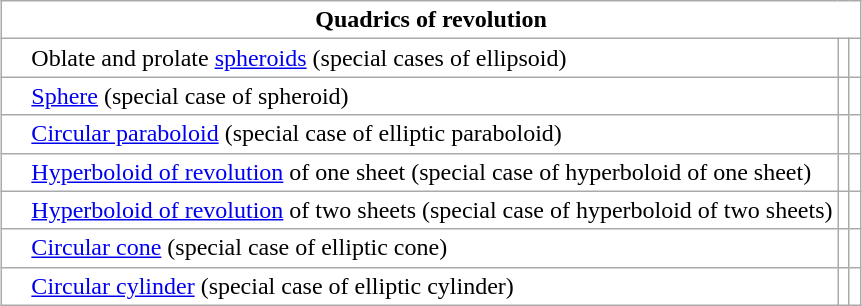<table class="wikitable" style="background-color: white; margin: 1em auto 1em auto">
<tr>
<th colspan="3" style="background-color: white;">Quadrics of revolution</th>
</tr>
<tr>
<td>    Oblate and prolate <a href='#'>spheroids</a> (special cases of ellipsoid)</td>
<td></td>
<td></td>
</tr>
<tr>
<td>    <a href='#'>Sphere</a> (special case of spheroid)</td>
<td></td>
<td></td>
</tr>
<tr>
<td>    <a href='#'>Circular paraboloid</a> (special case of elliptic paraboloid)</td>
<td></td>
<td></td>
</tr>
<tr>
<td>    <a href='#'>Hyperboloid of revolution</a> of one sheet (special case of hyperboloid of one sheet)</td>
<td></td>
<td></td>
</tr>
<tr>
<td>    <a href='#'>Hyperboloid of revolution</a> of two sheets (special case of hyperboloid of two sheets)</td>
<td></td>
<td></td>
</tr>
<tr>
<td>    <a href='#'>Circular cone</a> (special case of elliptic cone)</td>
<td></td>
<td></td>
</tr>
<tr>
<td>    <a href='#'>Circular cylinder</a> (special case of elliptic cylinder)</td>
<td></td>
<td></td>
</tr>
</table>
